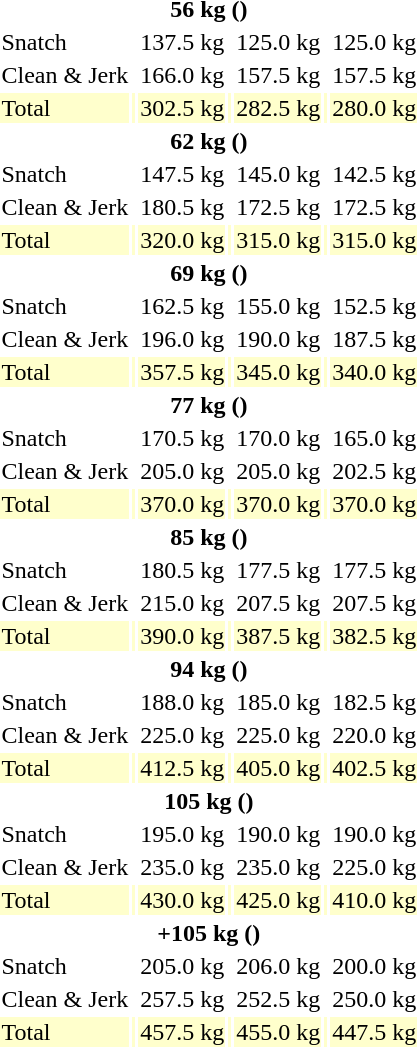<table>
<tr>
<th colspan=7>56 kg ()</th>
</tr>
<tr>
<td>Snatch</td>
<td></td>
<td>137.5 kg<br></td>
<td></td>
<td>125.0 kg</td>
<td></td>
<td>125.0 kg</td>
</tr>
<tr>
<td>Clean & Jerk</td>
<td></td>
<td>166.0 kg<br></td>
<td></td>
<td>157.5 kg</td>
<td></td>
<td>157.5 kg</td>
</tr>
<tr bgcolor=ffffcc>
<td>Total</td>
<td></td>
<td>302.5 kg<br></td>
<td></td>
<td>282.5 kg</td>
<td></td>
<td>280.0 kg</td>
</tr>
<tr>
<th colspan=7>62 kg ()</th>
</tr>
<tr>
<td>Snatch</td>
<td></td>
<td>147.5 kg</td>
<td></td>
<td>145.0 kg</td>
<td></td>
<td>142.5 kg</td>
</tr>
<tr>
<td>Clean & Jerk</td>
<td></td>
<td>180.5 kg<br></td>
<td></td>
<td>172.5 kg</td>
<td></td>
<td>172.5 kg</td>
</tr>
<tr bgcolor=ffffcc>
<td>Total</td>
<td></td>
<td>320.0 kg</td>
<td></td>
<td>315.0 kg</td>
<td></td>
<td>315.0 kg</td>
</tr>
<tr>
<th colspan=7>69 kg ()</th>
</tr>
<tr>
<td>Snatch</td>
<td></td>
<td>162.5 kg<br></td>
<td></td>
<td>155.0 kg</td>
<td></td>
<td>152.5 kg</td>
</tr>
<tr>
<td>Clean & Jerk</td>
<td></td>
<td>196.0 kg<br></td>
<td></td>
<td>190.0 kg</td>
<td></td>
<td>187.5 kg</td>
</tr>
<tr bgcolor=ffffcc>
<td>Total</td>
<td></td>
<td>357.5 kg<br></td>
<td></td>
<td>345.0 kg</td>
<td></td>
<td>340.0 kg</td>
</tr>
<tr>
<th colspan=7>77 kg ()</th>
</tr>
<tr>
<td>Snatch</td>
<td></td>
<td>170.5 kg<br></td>
<td></td>
<td>170.0 kg</td>
<td></td>
<td>165.0 kg</td>
</tr>
<tr>
<td>Clean & Jerk</td>
<td></td>
<td>205.0 kg</td>
<td></td>
<td>205.0 kg</td>
<td></td>
<td>202.5 kg</td>
</tr>
<tr bgcolor=ffffcc>
<td>Total</td>
<td></td>
<td>370.0 kg</td>
<td></td>
<td>370.0 kg</td>
<td></td>
<td>370.0 kg</td>
</tr>
<tr>
<th colspan=7>85 kg ()</th>
</tr>
<tr>
<td>Snatch</td>
<td></td>
<td>180.5 kg<br></td>
<td></td>
<td>177.5 kg</td>
<td></td>
<td>177.5 kg</td>
</tr>
<tr>
<td>Clean & Jerk</td>
<td></td>
<td>215.0 kg</td>
<td></td>
<td>207.5 kg</td>
<td></td>
<td>207.5 kg</td>
</tr>
<tr bgcolor=ffffcc>
<td>Total</td>
<td></td>
<td>390.0 kg</td>
<td></td>
<td>387.5 kg</td>
<td></td>
<td>382.5 kg</td>
</tr>
<tr>
<th colspan=7>94 kg ()</th>
</tr>
<tr>
<td>Snatch</td>
<td></td>
<td>188.0 kg<br></td>
<td></td>
<td>185.0 kg</td>
<td></td>
<td>182.5 kg</td>
</tr>
<tr>
<td>Clean & Jerk</td>
<td></td>
<td>225.0 kg</td>
<td></td>
<td>225.0 kg</td>
<td></td>
<td>220.0 kg</td>
</tr>
<tr bgcolor=ffffcc>
<td>Total</td>
<td></td>
<td>412.5 kg</td>
<td></td>
<td>405.0 kg</td>
<td></td>
<td>402.5 kg</td>
</tr>
<tr>
<th colspan=7>105 kg ()</th>
</tr>
<tr>
<td>Snatch</td>
<td></td>
<td>195.0 kg</td>
<td></td>
<td>190.0 kg</td>
<td></td>
<td>190.0 kg</td>
</tr>
<tr>
<td>Clean & Jerk</td>
<td></td>
<td>235.0 kg</td>
<td></td>
<td>235.0 kg</td>
<td></td>
<td>225.0 kg</td>
</tr>
<tr bgcolor=ffffcc>
<td>Total</td>
<td></td>
<td>430.0 kg</td>
<td></td>
<td>425.0 kg</td>
<td></td>
<td>410.0 kg</td>
</tr>
<tr>
<th colspan=7>+105 kg ()</th>
</tr>
<tr>
<td>Snatch</td>
<td></td>
<td>205.0 kg</td>
<td></td>
<td>206.0 kg<br></td>
<td></td>
<td>200.0 kg</td>
</tr>
<tr>
<td>Clean & Jerk</td>
<td></td>
<td>257.5 kg</td>
<td></td>
<td>252.5 kg</td>
<td></td>
<td>250.0 kg</td>
</tr>
<tr bgcolor=ffffcc>
<td>Total</td>
<td></td>
<td>457.5 kg</td>
<td></td>
<td>455.0 kg</td>
<td></td>
<td>447.5 kg</td>
</tr>
</table>
